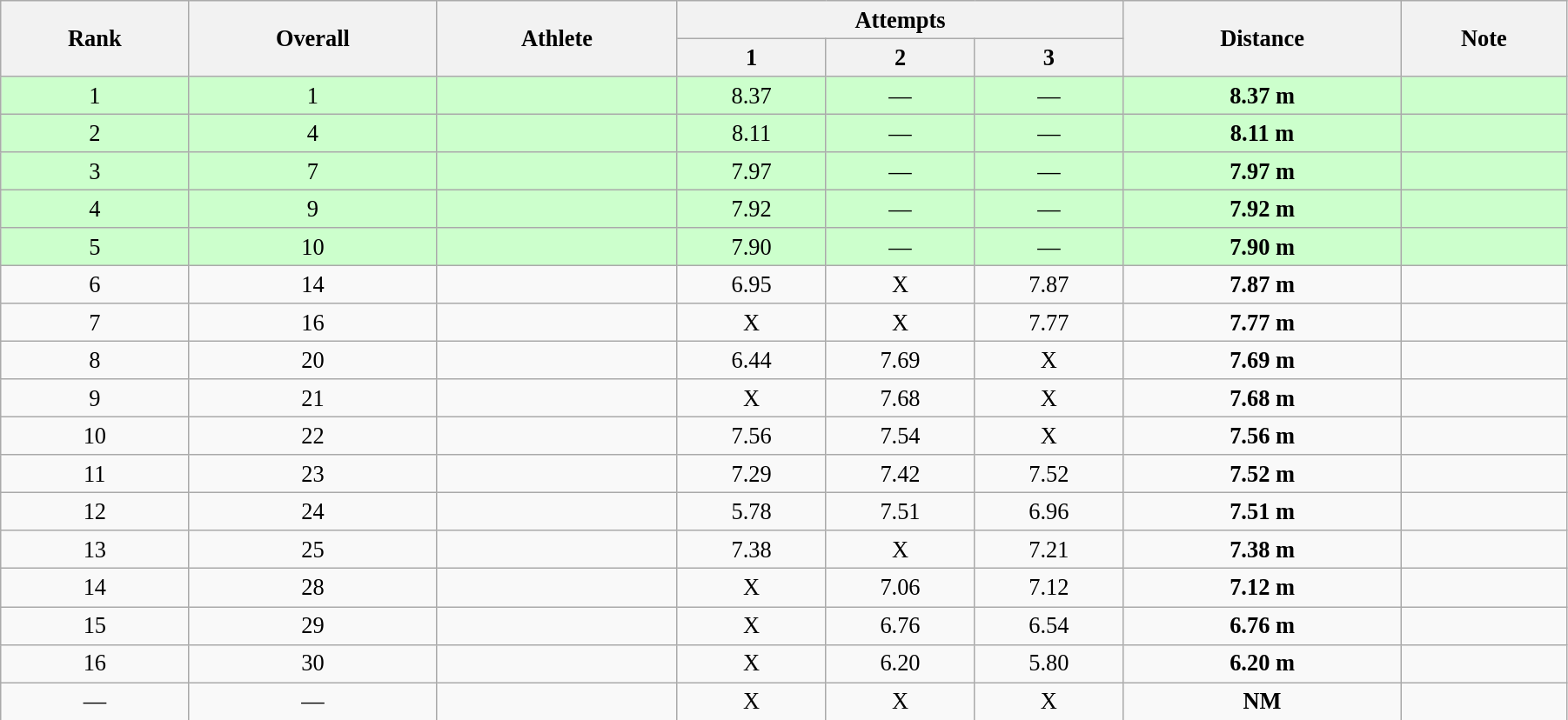<table class="wikitable" style=" text-align:center; font-size:110%;" width="95%">
<tr>
<th rowspan="2">Rank</th>
<th rowspan="2">Overall</th>
<th rowspan="2">Athlete</th>
<th colspan="3">Attempts</th>
<th rowspan="2">Distance</th>
<th rowspan="2">Note</th>
</tr>
<tr>
<th>1</th>
<th>2</th>
<th>3</th>
</tr>
<tr style="background:#ccffcc;">
<td>1</td>
<td>1</td>
<td align=left></td>
<td>8.37</td>
<td>—</td>
<td>—</td>
<td><strong>8.37 m </strong></td>
<td></td>
</tr>
<tr style="background:#ccffcc;">
<td>2</td>
<td>4</td>
<td align=left></td>
<td>8.11</td>
<td>—</td>
<td>—</td>
<td><strong>8.11 m </strong></td>
<td></td>
</tr>
<tr style="background:#ccffcc;">
<td>3</td>
<td>7</td>
<td align=left></td>
<td>7.97</td>
<td>—</td>
<td>—</td>
<td><strong>7.97 m </strong></td>
<td></td>
</tr>
<tr style="background:#ccffcc;">
<td>4</td>
<td>9</td>
<td align=left></td>
<td>7.92</td>
<td>—</td>
<td>—</td>
<td><strong>7.92 m </strong></td>
<td></td>
</tr>
<tr style="background:#ccffcc;">
<td>5</td>
<td>10</td>
<td align=left></td>
<td>7.90</td>
<td>—</td>
<td>—</td>
<td><strong>7.90 m </strong></td>
<td></td>
</tr>
<tr>
<td>6</td>
<td>14</td>
<td align=left></td>
<td>6.95</td>
<td>X</td>
<td>7.87</td>
<td><strong>7.87 m </strong></td>
<td></td>
</tr>
<tr>
<td>7</td>
<td>16</td>
<td align=left></td>
<td>X</td>
<td>X</td>
<td>7.77</td>
<td><strong>7.77 m </strong></td>
<td></td>
</tr>
<tr>
<td>8</td>
<td>20</td>
<td align=left></td>
<td>6.44</td>
<td>7.69</td>
<td>X</td>
<td><strong>7.69 m </strong></td>
<td></td>
</tr>
<tr>
<td>9</td>
<td>21</td>
<td align=left></td>
<td>X</td>
<td>7.68</td>
<td>X</td>
<td><strong>7.68 m </strong></td>
<td></td>
</tr>
<tr>
<td>10</td>
<td>22</td>
<td align=left></td>
<td>7.56</td>
<td>7.54</td>
<td>X</td>
<td><strong>7.56 m </strong></td>
<td></td>
</tr>
<tr>
<td>11</td>
<td>23</td>
<td align=left></td>
<td>7.29</td>
<td>7.42</td>
<td>7.52</td>
<td><strong>7.52 m </strong></td>
<td></td>
</tr>
<tr>
<td>12</td>
<td>24</td>
<td align=left></td>
<td>5.78</td>
<td>7.51</td>
<td>6.96</td>
<td><strong>7.51 m </strong></td>
<td></td>
</tr>
<tr>
<td>13</td>
<td>25</td>
<td align=left></td>
<td>7.38</td>
<td>X</td>
<td>7.21</td>
<td><strong>7.38 m </strong></td>
<td></td>
</tr>
<tr>
<td>14</td>
<td>28</td>
<td align=left></td>
<td>X</td>
<td>7.06</td>
<td>7.12</td>
<td><strong>7.12 m </strong></td>
<td></td>
</tr>
<tr>
<td>15</td>
<td>29</td>
<td align=left></td>
<td>X</td>
<td>6.76</td>
<td>6.54</td>
<td><strong>6.76 m </strong></td>
<td></td>
</tr>
<tr>
<td>16</td>
<td>30</td>
<td align=left></td>
<td>X</td>
<td>6.20</td>
<td>5.80</td>
<td><strong>6.20 m </strong></td>
<td></td>
</tr>
<tr>
<td>—</td>
<td>—</td>
<td align=left></td>
<td>X</td>
<td>X</td>
<td>X</td>
<td><strong>NM </strong></td>
</tr>
</table>
